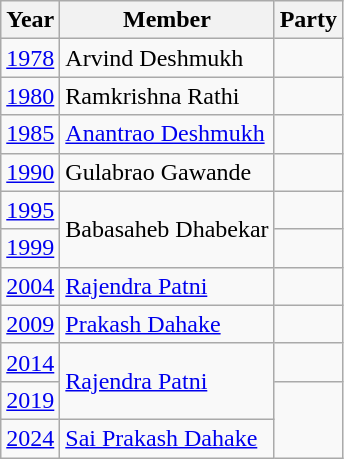<table class="wikitable">
<tr>
<th>Year</th>
<th>Member</th>
<th colspan="2">Party</th>
</tr>
<tr>
<td><a href='#'>1978</a></td>
<td>Arvind Deshmukh</td>
<td></td>
</tr>
<tr>
<td><a href='#'>1980</a></td>
<td>Ramkrishna Rathi</td>
<td></td>
</tr>
<tr>
<td><a href='#'>1985</a></td>
<td><a href='#'>Anantrao Deshmukh</a></td>
</tr>
<tr>
<td><a href='#'>1990</a></td>
<td>Gulabrao Gawande</td>
<td></td>
</tr>
<tr>
<td><a href='#'>1995</a></td>
<td rowspan="2">Babasaheb Dhabekar</td>
<td></td>
</tr>
<tr>
<td><a href='#'>1999</a></td>
<td></td>
</tr>
<tr>
<td><a href='#'>2004</a></td>
<td><a href='#'>Rajendra Patni</a></td>
<td></td>
</tr>
<tr>
<td><a href='#'>2009</a></td>
<td><a href='#'>Prakash Dahake</a></td>
<td></td>
</tr>
<tr>
<td><a href='#'>2014</a></td>
<td rowspan="2"><a href='#'>Rajendra Patni</a></td>
<td></td>
</tr>
<tr>
<td><a href='#'>2019</a></td>
</tr>
<tr>
<td><a href='#'>2024</a></td>
<td><a href='#'>Sai Prakash Dahake</a></td>
</tr>
</table>
